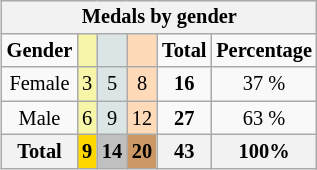<table class=wikitable style="font-size:85%; float:right;text-align:center">
<tr bgcolor=EFEFEF>
<th colspan=6>Medals by gender</th>
</tr>
<tr>
<td><strong>Gender</strong></td>
<td bgcolor=F7F6A8></td>
<td bgcolor=DCE5E5></td>
<td bgcolor=FFDAB9></td>
<td><strong>Total</strong></td>
<td><strong>Percentage</strong></td>
</tr>
<tr>
<td>Female</td>
<td bgcolor=F7F6A8>3</td>
<td bgcolor=DCE5E5>5</td>
<td bgcolor=FFDAB9>8</td>
<td><strong>16</strong></td>
<td>37 %</td>
</tr>
<tr>
<td>Male</td>
<td bgcolor=F7F6A8>6</td>
<td bgcolor=DCE5E5>9</td>
<td bgcolor=FFDAB9>12</td>
<td><strong>27</strong></td>
<td>63 %</td>
</tr>
<tr>
<th>Total</th>
<th style=background:gold>9</th>
<th style=background:silver>14</th>
<th style=background:#C96>20</th>
<th>43</th>
<th>100%</th>
</tr>
</table>
